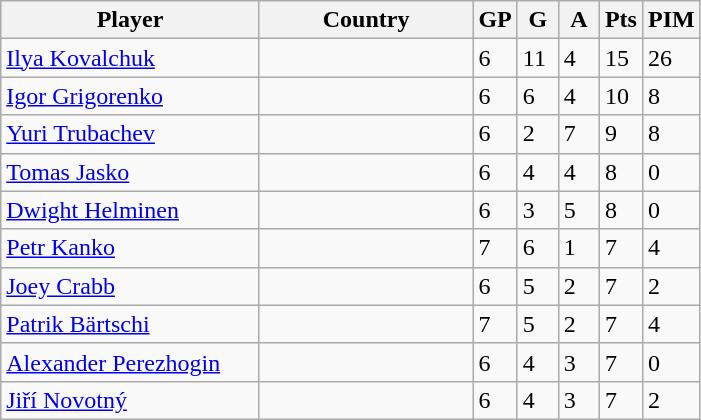<table class="wikitable">
<tr>
<th width=165>Player</th>
<th width=135>Country</th>
<th width=20>GP</th>
<th width=20>G</th>
<th width=20>A</th>
<th width=20>Pts</th>
<th width=20>PIM</th>
</tr>
<tr>
<td><a href='#'>Ilya Kovalchuk</a></td>
<td></td>
<td>6</td>
<td>11</td>
<td>4</td>
<td>15</td>
<td>26</td>
</tr>
<tr>
<td><a href='#'>Igor Grigorenko</a></td>
<td></td>
<td>6</td>
<td>6</td>
<td>4</td>
<td>10</td>
<td>8</td>
</tr>
<tr>
<td><a href='#'>Yuri Trubachev</a></td>
<td></td>
<td>6</td>
<td>2</td>
<td>7</td>
<td>9</td>
<td>8</td>
</tr>
<tr>
<td><a href='#'>Tomas Jasko</a></td>
<td></td>
<td>6</td>
<td>4</td>
<td>4</td>
<td>8</td>
<td>0</td>
</tr>
<tr>
<td><a href='#'>Dwight Helminen</a></td>
<td></td>
<td>6</td>
<td>3</td>
<td>5</td>
<td>8</td>
<td>0</td>
</tr>
<tr>
<td><a href='#'>Petr Kanko</a></td>
<td></td>
<td>7</td>
<td>6</td>
<td>1</td>
<td>7</td>
<td>4</td>
</tr>
<tr>
<td><a href='#'>Joey Crabb</a></td>
<td></td>
<td>6</td>
<td>5</td>
<td>2</td>
<td>7</td>
<td>2</td>
</tr>
<tr>
<td><a href='#'>Patrik Bärtschi</a></td>
<td></td>
<td>7</td>
<td>5</td>
<td>2</td>
<td>7</td>
<td>4</td>
</tr>
<tr>
<td><a href='#'>Alexander Perezhogin</a></td>
<td></td>
<td>6</td>
<td>4</td>
<td>3</td>
<td>7</td>
<td>0</td>
</tr>
<tr>
<td><a href='#'>Jiří Novotný</a></td>
<td></td>
<td>6</td>
<td>4</td>
<td>3</td>
<td>7</td>
<td>2</td>
</tr>
</table>
